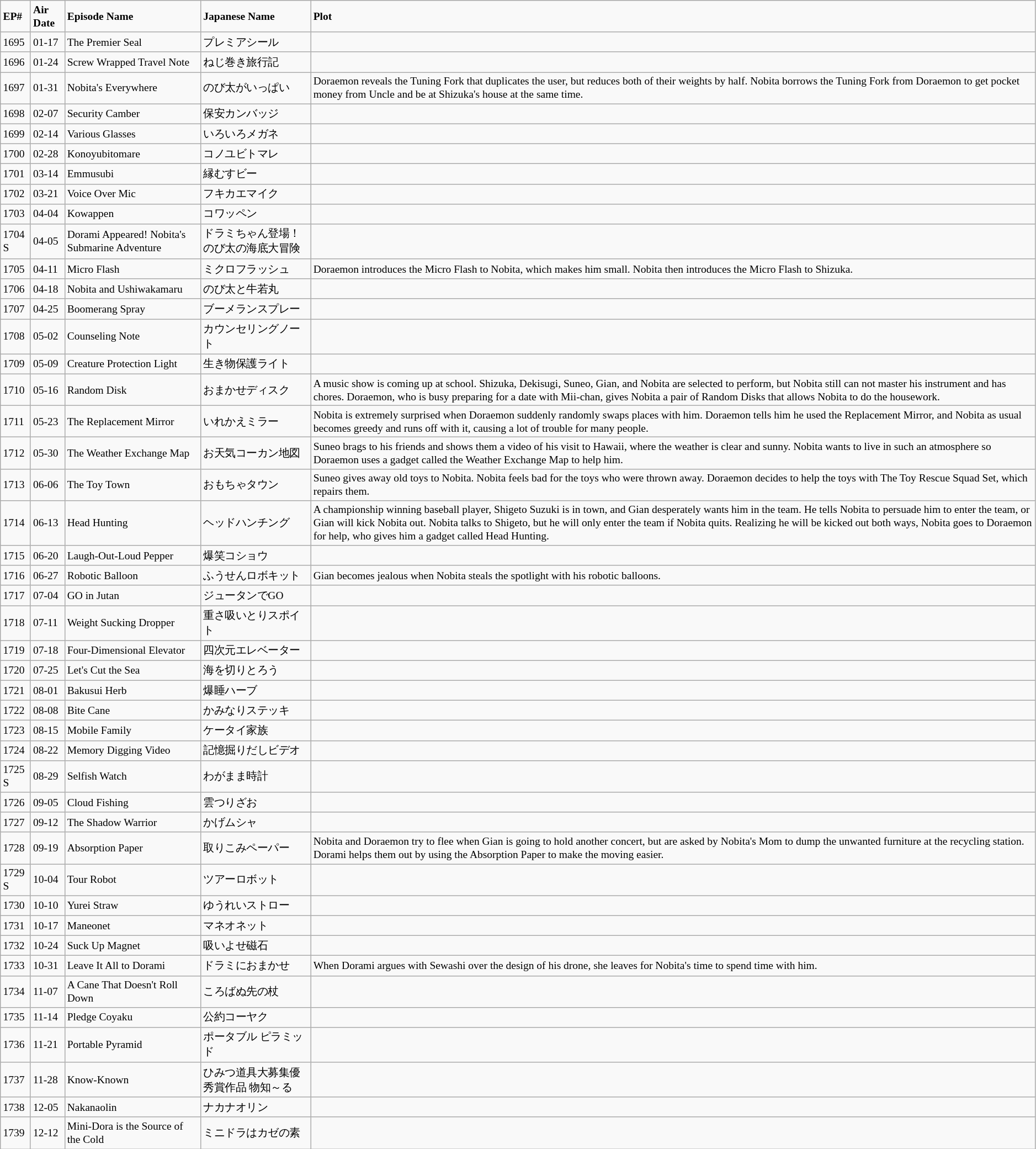<table class="wikitable" style="font-size:small;">
<tr>
<td><strong>EP#</strong></td>
<td><strong>Air Date</strong></td>
<td><strong>Episode Name</strong></td>
<td><strong>Japanese Name</strong></td>
<td><strong>Plot</strong></td>
</tr>
<tr>
<td>1695</td>
<td>01-17</td>
<td>The Premier Seal</td>
<td>プレミアシール</td>
<td></td>
</tr>
<tr>
<td>1696</td>
<td>01-24</td>
<td>Screw Wrapped Travel Note</td>
<td>ねじ巻き旅行記</td>
<td></td>
</tr>
<tr>
<td>1697</td>
<td>01-31</td>
<td>Nobita's Everywhere</td>
<td>のび太がいっぱい</td>
<td>Doraemon reveals the Tuning Fork that duplicates the user, but reduces both of their weights by half. Nobita borrows the Tuning Fork from Doraemon to get pocket money from Uncle and be at Shizuka's house at the same time.</td>
</tr>
<tr>
<td>1698</td>
<td>02-07</td>
<td>Security Camber</td>
<td>保安カンバッジ</td>
<td></td>
</tr>
<tr>
<td>1699</td>
<td>02-14</td>
<td>Various Glasses</td>
<td>いろいろメガネ</td>
<td></td>
</tr>
<tr>
<td>1700</td>
<td>02-28</td>
<td>Konoyubitomare</td>
<td>コノユビトマレ</td>
<td></td>
</tr>
<tr>
<td>1701</td>
<td>03-14</td>
<td>Emmusubi</td>
<td>縁むすビー</td>
<td></td>
</tr>
<tr>
<td>1702</td>
<td>03-21</td>
<td>Voice Over Mic</td>
<td>フキカエマイク</td>
<td></td>
</tr>
<tr>
<td>1703</td>
<td>04-04</td>
<td>Kowappen</td>
<td>コワッペン</td>
<td></td>
</tr>
<tr>
<td>1704 S</td>
<td>04-05</td>
<td>Dorami Appeared! Nobita's Submarine Adventure</td>
<td>ドラミちゃん登場！ のび太の海底大冒険</td>
<td></td>
</tr>
<tr>
<td>1705</td>
<td>04-11</td>
<td>Micro Flash</td>
<td>ミクロフラッシュ</td>
<td>Doraemon introduces the Micro Flash to Nobita, which makes him small. Nobita then introduces the Micro Flash to Shizuka.</td>
</tr>
<tr>
<td>1706</td>
<td>04-18</td>
<td>Nobita and Ushiwakamaru</td>
<td>のび太と牛若丸</td>
<td></td>
</tr>
<tr>
<td>1707</td>
<td>04-25</td>
<td>Boomerang Spray</td>
<td>ブーメランスプレー</td>
<td></td>
</tr>
<tr>
<td>1708</td>
<td>05-02</td>
<td>Counseling Note</td>
<td>カウンセリングノート</td>
<td></td>
</tr>
<tr>
<td>1709</td>
<td>05-09</td>
<td>Creature Protection Light</td>
<td>生き物保護ライト</td>
<td></td>
</tr>
<tr>
<td>1710</td>
<td>05-16</td>
<td>Random Disk</td>
<td>おまかせディスク</td>
<td>A music show is coming up at school. Shizuka, Dekisugi, Suneo, Gian, and Nobita are selected to perform, but Nobita still can not master his instrument and has chores. Doraemon, who is busy preparing for a date with Mii-chan, gives Nobita a pair of Random Disks that allows Nobita to do the housework.</td>
</tr>
<tr>
<td>1711</td>
<td>05-23</td>
<td>The Replacement Mirror</td>
<td>いれかえミラー</td>
<td>Nobita is extremely surprised when Doraemon suddenly randomly swaps places with him. Doraemon tells him he used the Replacement Mirror, and Nobita as usual becomes greedy and runs off with it, causing a lot of trouble for many people.</td>
</tr>
<tr>
<td>1712</td>
<td>05-30</td>
<td>The Weather Exchange Map</td>
<td>お天気コーカン地図</td>
<td>Suneo brags to his friends and shows them a video of his visit to Hawaii, where the weather is clear and sunny. Nobita wants to live in such an atmosphere so Doraemon uses a gadget called the Weather Exchange Map to help him.</td>
</tr>
<tr>
<td>1713</td>
<td>06-06</td>
<td>The Toy Town</td>
<td>おもちゃタウン</td>
<td>Suneo gives away old toys to Nobita. Nobita feels bad for the toys who were thrown away. Doraemon decides to help the toys with The Toy Rescue Squad Set, which repairs them.</td>
</tr>
<tr>
<td>1714</td>
<td>06-13</td>
<td>Head Hunting</td>
<td>ヘッドハンチング</td>
<td>A championship winning baseball player, Shigeto Suzuki is in town, and Gian desperately wants him in the team. He tells Nobita to persuade him to enter the team, or Gian will kick Nobita out. Nobita talks to Shigeto, but he will only enter the team if Nobita quits. Realizing he will be kicked out both ways, Nobita goes to Doraemon for help, who gives him a gadget called Head Hunting.</td>
</tr>
<tr>
<td>1715</td>
<td>06-20</td>
<td>Laugh-Out-Loud Pepper</td>
<td>爆笑コショウ</td>
<td></td>
</tr>
<tr>
<td>1716</td>
<td>06-27</td>
<td>Robotic Balloon</td>
<td>ふうせんロボキット</td>
<td>Gian becomes jealous when Nobita steals the spotlight with his robotic balloons.</td>
</tr>
<tr>
<td>1717</td>
<td>07-04</td>
<td>GO in Jutan</td>
<td>ジュータンでGO</td>
<td></td>
</tr>
<tr>
<td>1718</td>
<td>07-11</td>
<td>Weight Sucking Dropper</td>
<td>重さ吸いとりスポイト</td>
<td></td>
</tr>
<tr>
<td>1719</td>
<td>07-18</td>
<td>Four-Dimensional Elevator</td>
<td>四次元エレベーター</td>
<td></td>
</tr>
<tr>
<td>1720</td>
<td>07-25</td>
<td>Let's Cut the Sea</td>
<td>海を切りとろう</td>
<td></td>
</tr>
<tr>
<td>1721</td>
<td>08-01</td>
<td>Bakusui Herb</td>
<td>爆睡ハーブ</td>
<td></td>
</tr>
<tr>
<td>1722</td>
<td>08-08</td>
<td>Bite Cane</td>
<td>かみなりステッキ</td>
<td></td>
</tr>
<tr>
<td>1723</td>
<td>08-15</td>
<td>Mobile Family</td>
<td>ケータイ家族</td>
<td></td>
</tr>
<tr>
<td>1724</td>
<td>08-22</td>
<td>Memory Digging Video</td>
<td>記憶掘りだしビデオ</td>
<td></td>
</tr>
<tr>
<td>1725 S</td>
<td>08-29</td>
<td>Selfish Watch</td>
<td>わがまま時計</td>
<td></td>
</tr>
<tr>
<td>1726</td>
<td>09-05</td>
<td>Cloud Fishing</td>
<td>雲つりざお</td>
<td></td>
</tr>
<tr>
<td>1727</td>
<td>09-12</td>
<td>The Shadow Warrior</td>
<td>かげムシャ</td>
<td></td>
</tr>
<tr>
<td>1728</td>
<td>09-19</td>
<td>Absorption Paper</td>
<td>取りこみペーパー</td>
<td>Nobita and Doraemon try to flee when Gian is going to hold another concert, but are asked by Nobita's Mom to dump the unwanted furniture at the recycling station. Dorami helps them out by using the Absorption Paper to make the moving easier.</td>
</tr>
<tr>
<td>1729 S</td>
<td>10-04</td>
<td>Tour Robot</td>
<td>ツアーロボット</td>
<td></td>
</tr>
<tr>
<td>1730</td>
<td>10-10</td>
<td>Yurei Straw</td>
<td>ゆうれいストロー</td>
<td></td>
</tr>
<tr>
<td>1731</td>
<td>10-17</td>
<td>Maneonet</td>
<td>マネオネット</td>
<td></td>
</tr>
<tr>
<td>1732</td>
<td>10-24</td>
<td>Suck Up Magnet</td>
<td>吸いよせ磁石</td>
<td></td>
</tr>
<tr>
<td>1733</td>
<td>10-31</td>
<td>Leave It All to Dorami</td>
<td>ドラミにおまかせ</td>
<td>When Dorami argues with Sewashi over the design of his drone, she leaves for Nobita's time to spend time with him.</td>
</tr>
<tr>
<td>1734</td>
<td>11-07</td>
<td>A Cane That Doesn't Roll Down</td>
<td>ころばぬ先の杖</td>
<td></td>
</tr>
<tr>
<td>1735</td>
<td>11-14</td>
<td>Pledge Coyaku</td>
<td>公約コーヤク</td>
<td></td>
</tr>
<tr>
<td>1736</td>
<td>11-21</td>
<td>Portable Pyramid</td>
<td>ポータブル ピラミッド</td>
<td></td>
</tr>
<tr>
<td>1737</td>
<td>11-28</td>
<td>Know-Known</td>
<td>ひみつ道具大募集優秀賞作品 物知～る</td>
<td></td>
</tr>
<tr>
<td>1738</td>
<td>12-05</td>
<td>Nakanaolin</td>
<td>ナカナオリン</td>
<td></td>
</tr>
<tr>
<td>1739</td>
<td>12-12</td>
<td>Mini-Dora is the Source of the Cold</td>
<td>ミニドラはカゼの素</td>
<td></td>
</tr>
</table>
